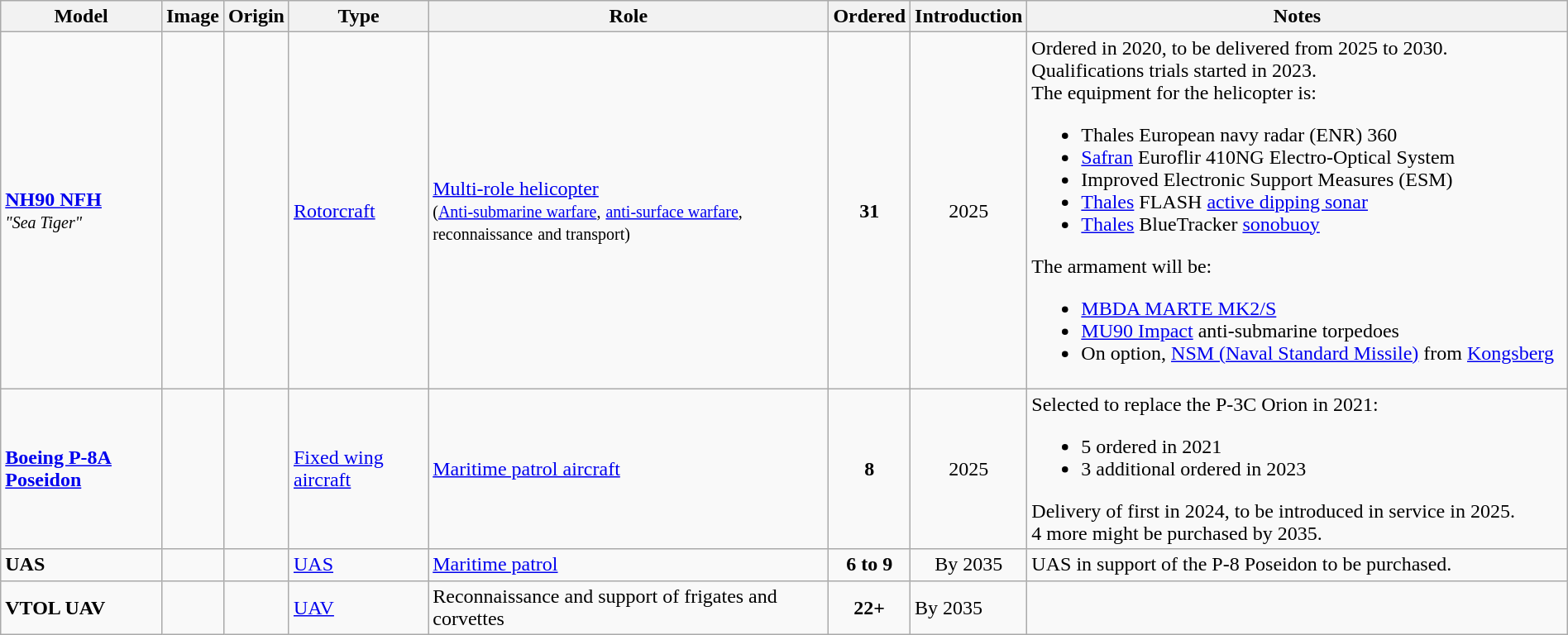<table class="wikitable" style="width:100%;">
<tr>
<th>Model</th>
<th>Image</th>
<th>Origin</th>
<th>Type</th>
<th>Role</th>
<th>Ordered</th>
<th>Introduction</th>
<th>Notes</th>
</tr>
<tr>
<td><a href='#'><strong>NH90 NFH</strong></a><br><small><em>"Sea Tiger"</em></small></td>
<td></td>
<td><small></small><br><small></small><br><small></small><br><small></small></td>
<td><a href='#'>Rotorcraft</a></td>
<td><a href='#'>Multi-role helicopter</a><br><small>(<a href='#'>Anti-submarine warfare</a>,</small> 
<small><a href='#'>anti-surface warfare</a>,</small> 
<small>reconnaissance</small> 
<small>and transport)</small></td>
<td style="text-align: center;"><strong>31</strong></td>
<td style="text-align: center;">2025</td>
<td>Ordered in 2020, to be delivered from 2025 to 2030. Qualifications trials started in 2023.<br>The equipment for the helicopter is:<ul><li>Thales European navy radar (ENR) 360</li><li><a href='#'>Safran</a> Euroflir 410NG Electro-Optical System</li><li>Improved Electronic Support Measures (ESM)</li><li><a href='#'>Thales</a> FLASH <a href='#'>active dipping sonar</a></li><li><a href='#'>Thales</a> BlueTracker <a href='#'>sonobuoy</a></li></ul>The armament will be:<ul><li><a href='#'>MBDA MARTE MK2/S</a></li><li><a href='#'>MU90 Impact</a> anti-submarine torpedoes</li><li>On option, <a href='#'>NSM (Naval Standard Missile)</a> from <a href='#'>Kongsberg</a></li></ul></td>
</tr>
<tr>
<td><strong><a href='#'>Boeing    P-8A Poseidon</a></strong></td>
<td></td>
<td><small></small></td>
<td><a href='#'>Fixed wing aircraft</a></td>
<td><a href='#'>Maritime patrol aircraft</a></td>
<td style="text-align: center;"><strong>8</strong></td>
<td style="text-align: center;">2025</td>
<td>Selected to replace the P-3C Orion in 2021:<br><ul><li>5 ordered in 2021</li><li>3 additional ordered in 2023</li></ul>Delivery of first in 2024, to be introduced in service in 2025.<br>4 more might be purchased by 2035.</td>
</tr>
<tr>
<td><strong>UAS</strong></td>
<td></td>
<td></td>
<td><a href='#'>UAS</a></td>
<td><a href='#'>Maritime patrol</a></td>
<td style="text-align: center;"><strong>6 to 9</strong></td>
<td style="text-align: center;">By 2035</td>
<td>UAS in support of the P-8 Poseidon to be purchased.</td>
</tr>
<tr>
<td><strong>VTOL UAV</strong></td>
<td></td>
<td></td>
<td><a href='#'>UAV</a></td>
<td>Reconnaissance and support of frigates and corvettes</td>
<td style="text-align: center;"><strong>22+</strong></td>
<td>By 2035</td>
<td></td>
</tr>
</table>
